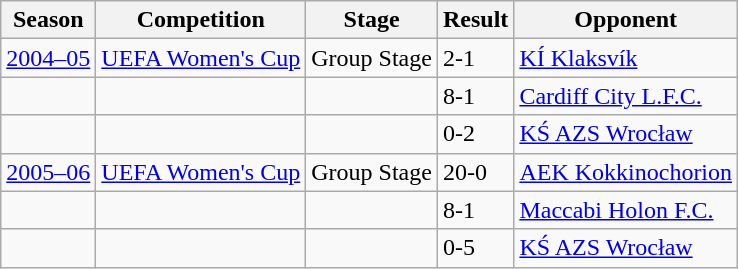<table class="wikitable">
<tr>
<th>Season</th>
<th>Competition</th>
<th>Stage</th>
<th>Result</th>
<th>Opponent</th>
</tr>
<tr>
<td><a href='#'>2004–05</a></td>
<td><a href='#'>UEFA Women's Cup</a></td>
<td>Group Stage</td>
<td>2-1</td>
<td> <a href='#'>KÍ Klaksvík</a></td>
</tr>
<tr>
<td></td>
<td></td>
<td></td>
<td>8-1</td>
<td> <a href='#'>Cardiff City L.F.C.</a></td>
</tr>
<tr>
<td></td>
<td></td>
<td></td>
<td>0-2</td>
<td> <a href='#'>KŚ AZS Wrocław</a></td>
</tr>
<tr>
<td><a href='#'>2005–06</a></td>
<td><a href='#'>UEFA Women's Cup</a></td>
<td>Group Stage</td>
<td>20-0</td>
<td> <a href='#'>AEK Kokkinochorion</a></td>
</tr>
<tr>
<td></td>
<td></td>
<td></td>
<td>8-1</td>
<td> <a href='#'>Maccabi Holon F.C.</a></td>
</tr>
<tr>
<td></td>
<td></td>
<td></td>
<td>0-5</td>
<td> <a href='#'>KŚ AZS Wrocław</a></td>
</tr>
</table>
